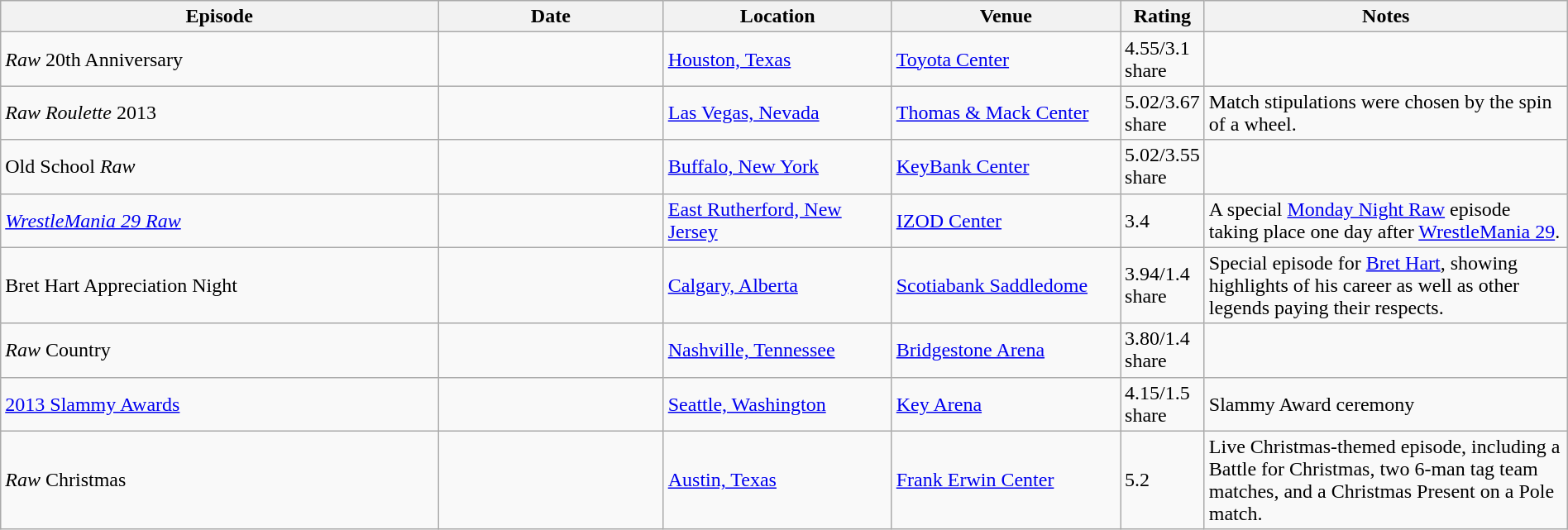<table class="wikitable plainrowheaders sortable" style="width:100%;">
<tr>
<th style="width:29%;">Episode</th>
<th style="width:15%;">Date</th>
<th style="width:15%;">Location</th>
<th style="width:15%;">Venue</th>
<th style="width:2%;">Rating</th>
<th style="width:99%;">Notes</th>
</tr>
<tr>
<td><em>Raw</em> 20th Anniversary</td>
<td></td>
<td><a href='#'>Houston, Texas</a></td>
<td><a href='#'>Toyota Center</a></td>
<td>4.55/3.1 share</td>
<td></td>
</tr>
<tr>
<td><em>Raw Roulette</em> 2013</td>
<td></td>
<td><a href='#'>Las Vegas, Nevada</a></td>
<td><a href='#'>Thomas & Mack Center</a></td>
<td>5.02/3.67 share</td>
<td>Match stipulations were chosen by the spin of a wheel.</td>
</tr>
<tr>
<td>Old School <em>Raw</em></td>
<td></td>
<td><a href='#'>Buffalo, New York</a></td>
<td><a href='#'>KeyBank Center</a></td>
<td>5.02/3.55 share</td>
<td></td>
</tr>
<tr>
<td><em><a href='#'>WrestleMania 29 Raw</a></em></td>
<td></td>
<td><a href='#'>East Rutherford, New Jersey</a></td>
<td><a href='#'>IZOD Center</a></td>
<td>3.4</td>
<td>A special <a href='#'>Monday Night Raw</a> episode taking place one day after <a href='#'>WrestleMania 29</a>.</td>
</tr>
<tr>
<td>Bret Hart Appreciation Night</td>
<td></td>
<td><a href='#'>Calgary, Alberta</a></td>
<td><a href='#'>Scotiabank Saddledome</a></td>
<td>3.94/1.4 share </td>
<td>Special episode for <a href='#'>Bret Hart</a>, showing highlights of his career as well as other legends paying their respects.</td>
</tr>
<tr>
<td><em>Raw</em> Country</td>
<td></td>
<td><a href='#'>Nashville, Tennessee</a></td>
<td><a href='#'>Bridgestone Arena</a></td>
<td>3.80/1.4 share</td>
<td></td>
</tr>
<tr>
<td><a href='#'>2013 Slammy Awards</a></td>
<td></td>
<td><a href='#'>Seattle, Washington</a></td>
<td><a href='#'>Key Arena</a></td>
<td>4.15/1.5 share</td>
<td>Slammy Award ceremony</td>
</tr>
<tr>
<td><em>Raw</em> Christmas</td>
<td></td>
<td><a href='#'>Austin, Texas</a></td>
<td><a href='#'>Frank Erwin Center</a></td>
<td>5.2</td>
<td>Live Christmas-themed episode, including a Battle for Christmas, two 6-man tag team matches, and a Christmas Present on a Pole match.</td>
</tr>
</table>
